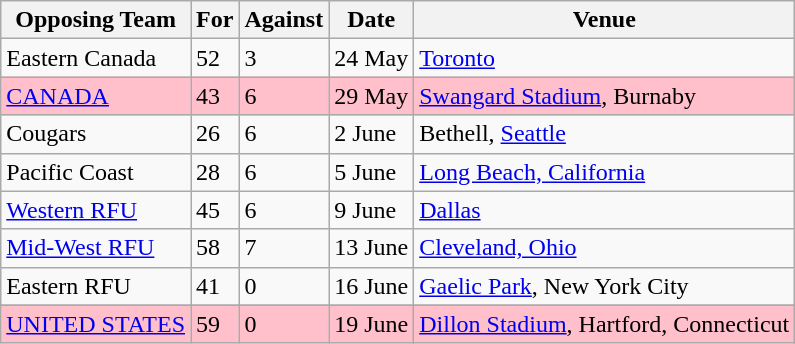<table class="wikitable">
<tr>
<th>Opposing Team</th>
<th>For</th>
<th>Against</th>
<th>Date</th>
<th>Venue</th>
</tr>
<tr>
<td>Eastern Canada</td>
<td>52</td>
<td>3</td>
<td>24 May</td>
<td><a href='#'>Toronto</a></td>
</tr>
<tr style="background:pink">
<td><a href='#'>CANADA</a></td>
<td>43</td>
<td>6</td>
<td>29 May</td>
<td><a href='#'>Swangard Stadium</a>, Burnaby</td>
</tr>
<tr>
<td>Cougars</td>
<td>26</td>
<td>6</td>
<td>2 June</td>
<td>Bethell, <a href='#'>Seattle</a></td>
</tr>
<tr>
<td>Pacific Coast</td>
<td>28</td>
<td>6</td>
<td>5 June</td>
<td><a href='#'>Long Beach, California</a></td>
</tr>
<tr>
<td><a href='#'>Western RFU</a></td>
<td>45</td>
<td>6</td>
<td>9 June</td>
<td><a href='#'>Dallas</a></td>
</tr>
<tr>
<td><a href='#'>Mid-West RFU</a></td>
<td>58</td>
<td>7</td>
<td>13 June</td>
<td><a href='#'>Cleveland, Ohio</a></td>
</tr>
<tr>
<td>Eastern RFU</td>
<td>41</td>
<td>0</td>
<td>16 June</td>
<td><a href='#'>Gaelic Park</a>, New York City</td>
</tr>
<tr>
</tr>
<tr style="background:pink">
<td><a href='#'>UNITED STATES</a></td>
<td>59</td>
<td>0</td>
<td>19 June</td>
<td><a href='#'>Dillon Stadium</a>, Hartford, Connecticut</td>
</tr>
</table>
